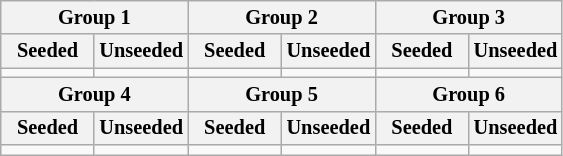<table class="wikitable" style="font-size:85%">
<tr>
<th colspan=2>Group 1</th>
<th colspan=2>Group 2</th>
<th colspan=2>Group 3</th>
</tr>
<tr>
<th width=16.67%>Seeded</th>
<th width=16.67%>Unseeded</th>
<th width=16.67%>Seeded</th>
<th width=16.67%>Unseeded</th>
<th width=16.67%>Seeded</th>
<th width=16.67%>Unseeded</th>
</tr>
<tr>
<td valign=top></td>
<td valign=top></td>
<td valign=top></td>
<td valign=top></td>
<td valign=top></td>
<td valign=top></td>
</tr>
<tr>
<th colspan=2>Group 4</th>
<th colspan=2>Group 5</th>
<th colspan=2>Group 6</th>
</tr>
<tr>
<th>Seeded</th>
<th>Unseeded</th>
<th>Seeded</th>
<th>Unseeded</th>
<th>Seeded</th>
<th>Unseeded</th>
</tr>
<tr>
<td valign=top></td>
<td valign=top></td>
<td valign=top></td>
<td valign=top></td>
<td valign=top></td>
<td valign=top></td>
</tr>
</table>
